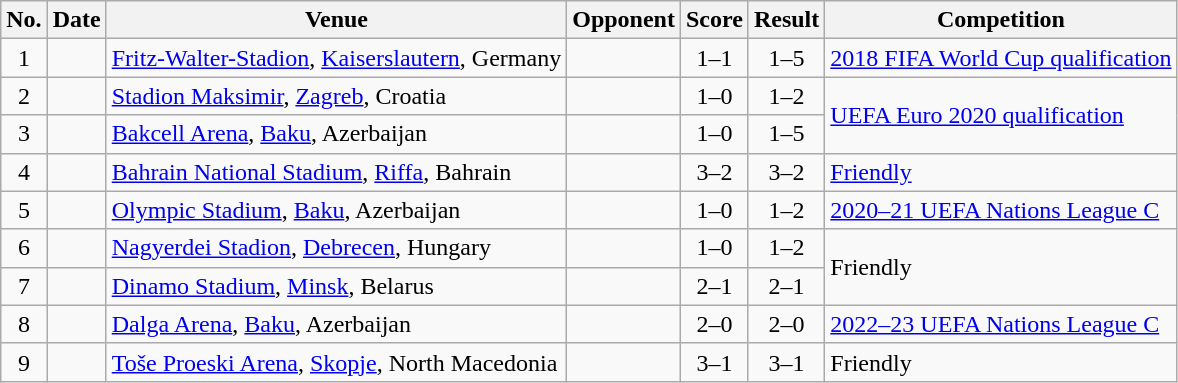<table class="wikitable sortable">
<tr>
<th scope="col">No.</th>
<th scope="col">Date</th>
<th scope="col">Venue</th>
<th scope="col">Opponent</th>
<th scope="col">Score</th>
<th scope="col">Result</th>
<th scope="col">Competition</th>
</tr>
<tr>
<td align="center">1</td>
<td></td>
<td><a href='#'>Fritz-Walter-Stadion</a>, <a href='#'>Kaiserslautern</a>, Germany</td>
<td></td>
<td align="center">1–1</td>
<td align="center">1–5</td>
<td><a href='#'>2018 FIFA World Cup qualification</a></td>
</tr>
<tr>
<td align="center">2</td>
<td></td>
<td><a href='#'>Stadion Maksimir</a>, <a href='#'>Zagreb</a>, Croatia</td>
<td></td>
<td align="center">1–0</td>
<td align="center">1–2</td>
<td rowspan="2"><a href='#'>UEFA Euro 2020 qualification</a></td>
</tr>
<tr>
<td align="center">3</td>
<td></td>
<td><a href='#'>Bakcell Arena</a>, <a href='#'>Baku</a>, Azerbaijan</td>
<td></td>
<td align="center">1–0</td>
<td align="center">1–5</td>
</tr>
<tr>
<td align="center">4</td>
<td></td>
<td><a href='#'>Bahrain National Stadium</a>, <a href='#'>Riffa</a>, Bahrain</td>
<td></td>
<td align="center">3–2</td>
<td align="center">3–2</td>
<td><a href='#'>Friendly</a></td>
</tr>
<tr>
<td align="center">5</td>
<td></td>
<td><a href='#'>Olympic Stadium</a>, <a href='#'>Baku</a>, Azerbaijan</td>
<td></td>
<td align="center">1–0</td>
<td align="center">1–2</td>
<td><a href='#'>2020–21 UEFA Nations League C</a></td>
</tr>
<tr>
<td align="center">6</td>
<td></td>
<td><a href='#'>Nagyerdei Stadion</a>, <a href='#'>Debrecen</a>, Hungary</td>
<td></td>
<td align="center">1–0</td>
<td align="center">1–2</td>
<td rowspan="2">Friendly</td>
</tr>
<tr>
<td align="center">7</td>
<td></td>
<td><a href='#'>Dinamo Stadium</a>, <a href='#'>Minsk</a>, Belarus</td>
<td></td>
<td align="center">2–1</td>
<td align="center">2–1</td>
</tr>
<tr>
<td align="center">8</td>
<td></td>
<td><a href='#'>Dalga Arena</a>, <a href='#'>Baku</a>, Azerbaijan</td>
<td></td>
<td align="center">2–0</td>
<td align="center">2–0</td>
<td><a href='#'>2022–23 UEFA Nations League C</a></td>
</tr>
<tr>
<td align="center">9</td>
<td></td>
<td><a href='#'>Toše Proeski Arena</a>, <a href='#'>Skopje</a>, North Macedonia</td>
<td></td>
<td align="center">3–1</td>
<td align="center">3–1</td>
<td>Friendly</td>
</tr>
</table>
